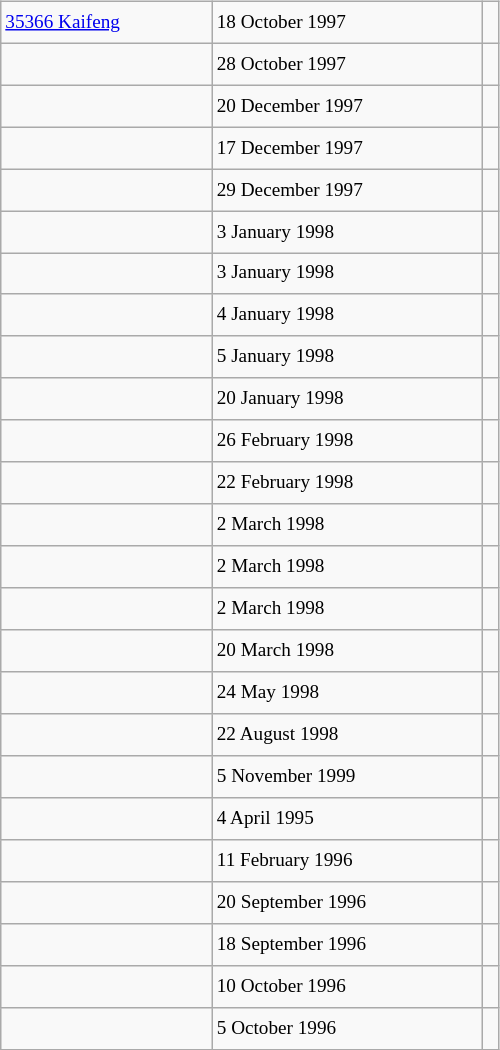<table class="wikitable" style="font-size: 80%; float: left; width: 26em; margin-right: 1em; height: 700px">
<tr>
<td><a href='#'>35366 Kaifeng</a></td>
<td>18 October 1997</td>
<td></td>
</tr>
<tr>
<td></td>
<td>28 October 1997</td>
<td></td>
</tr>
<tr>
<td></td>
<td>20 December 1997</td>
<td></td>
</tr>
<tr>
<td></td>
<td>17 December 1997</td>
<td></td>
</tr>
<tr>
<td></td>
<td>29 December 1997</td>
<td></td>
</tr>
<tr>
<td></td>
<td>3 January 1998</td>
<td></td>
</tr>
<tr>
<td></td>
<td>3 January 1998</td>
<td></td>
</tr>
<tr>
<td></td>
<td>4 January 1998</td>
<td></td>
</tr>
<tr>
<td></td>
<td>5 January 1998</td>
<td></td>
</tr>
<tr>
<td></td>
<td>20 January 1998</td>
<td></td>
</tr>
<tr>
<td></td>
<td>26 February 1998</td>
<td></td>
</tr>
<tr>
<td></td>
<td>22 February 1998</td>
<td></td>
</tr>
<tr>
<td></td>
<td>2 March 1998</td>
<td></td>
</tr>
<tr>
<td></td>
<td>2 March 1998</td>
<td></td>
</tr>
<tr>
<td></td>
<td>2 March 1998</td>
<td></td>
</tr>
<tr>
<td></td>
<td>20 March 1998</td>
<td></td>
</tr>
<tr>
<td></td>
<td>24 May 1998</td>
<td></td>
</tr>
<tr>
<td></td>
<td>22 August 1998</td>
<td></td>
</tr>
<tr>
<td></td>
<td>5 November 1999</td>
<td></td>
</tr>
<tr>
<td></td>
<td>4 April 1995</td>
<td></td>
</tr>
<tr>
<td></td>
<td>11 February 1996</td>
<td></td>
</tr>
<tr>
<td></td>
<td>20 September 1996</td>
<td></td>
</tr>
<tr>
<td></td>
<td>18 September 1996</td>
<td></td>
</tr>
<tr>
<td></td>
<td>10 October 1996</td>
<td></td>
</tr>
<tr>
<td></td>
<td>5 October 1996</td>
<td></td>
</tr>
</table>
